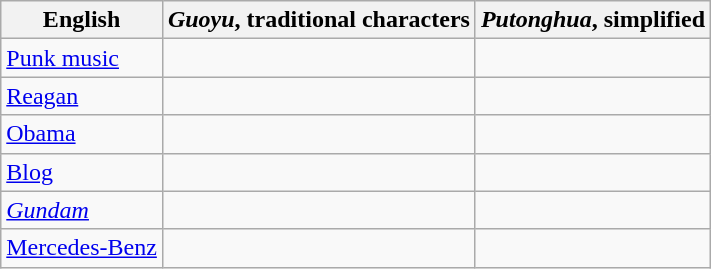<table class="wikitable">
<tr>
<th>English</th>
<th><em>Guoyu</em>, traditional characters</th>
<th><em>Putonghua</em>, simplified</th>
</tr>
<tr>
<td><a href='#'>Punk music</a></td>
<td></td>
<td></td>
</tr>
<tr>
<td><a href='#'>Reagan</a></td>
<td></td>
<td></td>
</tr>
<tr>
<td><a href='#'>Obama</a></td>
<td></td>
<td></td>
</tr>
<tr>
<td><a href='#'>Blog</a></td>
<td></td>
<td></td>
</tr>
<tr>
<td><em><a href='#'>Gundam</a></em></td>
<td></td>
<td></td>
</tr>
<tr>
<td><a href='#'>Mercedes-Benz</a></td>
<td></td>
<td></td>
</tr>
</table>
